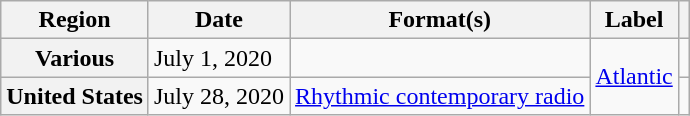<table class="wikitable plainrowheaders">
<tr>
<th scope="col">Region</th>
<th scope="col">Date</th>
<th scope="col">Format(s)</th>
<th scope="col">Label</th>
<th scope="col"></th>
</tr>
<tr>
<th scope="row">Various</th>
<td>July 1, 2020</td>
<td></td>
<td rowspan="2"><a href='#'>Atlantic</a></td>
<td style="text-align:center;"></td>
</tr>
<tr>
<th scope="row">United States</th>
<td>July 28, 2020</td>
<td><a href='#'>Rhythmic contemporary radio</a></td>
<td style="text-align:center;"></td>
</tr>
</table>
